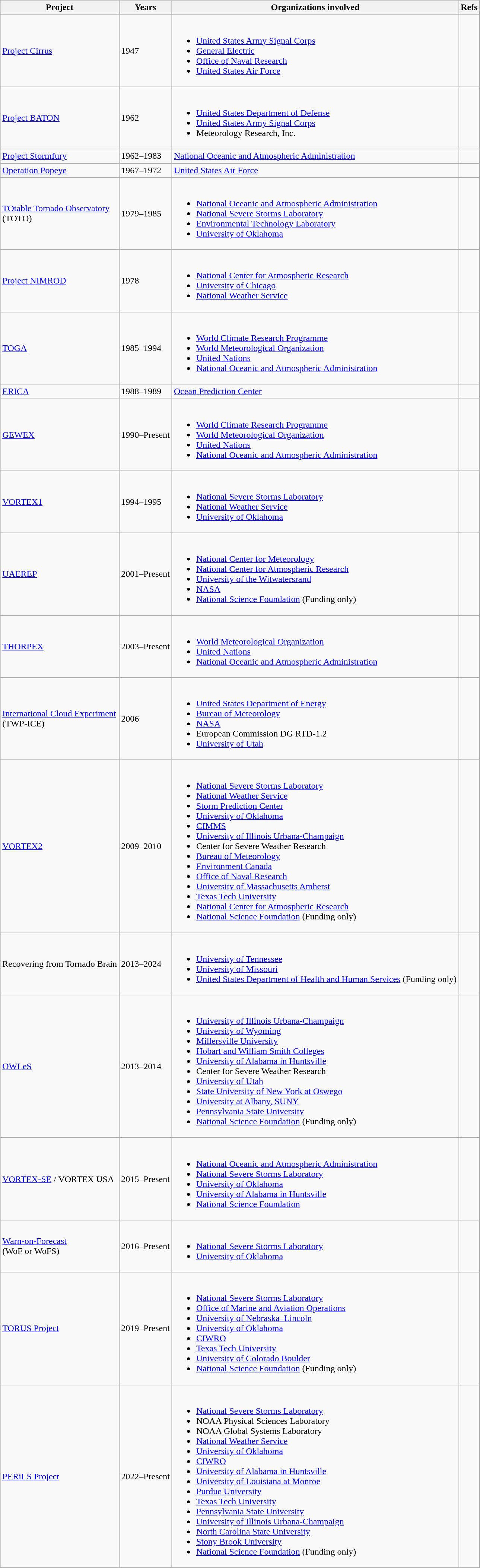<table class="wikitable sortable">
<tr>
<th scope="col">Project</th>
<th scope="col">Years</th>
<th scope="col">Organizations involved</th>
<th scope="col">Refs</th>
</tr>
<tr>
<td><a href='#'>Project Cirrus</a></td>
<td>1947</td>
<td><br><ul><li><a href='#'>United States Army Signal Corps</a></li><li><a href='#'>General Electric</a></li><li><a href='#'>Office of Naval Research</a></li><li><a href='#'>United States Air Force</a></li></ul></td>
<td></td>
</tr>
<tr>
<td><a href='#'>Project BATON</a></td>
<td>1962</td>
<td><br><ul><li><a href='#'>United States Department of Defense</a></li><li><a href='#'>United States Army Signal Corps</a></li><li>Meteorology Research, Inc.</li></ul></td>
<td></td>
</tr>
<tr>
<td><a href='#'>Project Stormfury</a></td>
<td>1962–1983</td>
<td><a href='#'>National Oceanic and Atmospheric Administration</a></td>
<td></td>
</tr>
<tr>
<td><a href='#'>Operation Popeye</a></td>
<td>1967–1972</td>
<td><a href='#'>United States Air Force</a></td>
<td></td>
</tr>
<tr>
<td><a href='#'>TOtable Tornado Observatory</a><br>(TOTO)</td>
<td>1979–1985</td>
<td><br><ul><li><a href='#'>National Oceanic and Atmospheric Administration</a></li><li><a href='#'>National Severe Storms Laboratory</a></li><li><a href='#'>Environmental Technology Laboratory</a></li><li><a href='#'>University of Oklahoma</a></li></ul></td>
<td></td>
</tr>
<tr>
<td><a href='#'>Project NIMROD</a></td>
<td>1978</td>
<td><br><ul><li><a href='#'>National Center for Atmospheric Research</a></li><li><a href='#'>University of Chicago</a></li><li><a href='#'>National Weather Service</a></li></ul></td>
<td></td>
</tr>
<tr>
<td><a href='#'>TOGA</a></td>
<td>1985–1994</td>
<td><br><ul><li><a href='#'>World Climate Research Programme</a></li><li><a href='#'>World Meteorological Organization</a></li><li><a href='#'>United Nations</a></li><li><a href='#'>National Oceanic and Atmospheric Administration</a></li></ul></td>
<td></td>
</tr>
<tr>
<td><a href='#'>ERICA</a></td>
<td>1988–1989</td>
<td><a href='#'>Ocean Prediction Center</a></td>
<td></td>
</tr>
<tr>
<td><a href='#'>GEWEX</a></td>
<td>1990–Present</td>
<td><br><ul><li><a href='#'>World Climate Research Programme</a></li><li><a href='#'>World Meteorological Organization</a></li><li><a href='#'>United Nations</a></li><li><a href='#'>National Oceanic and Atmospheric Administration</a></li></ul></td>
<td></td>
</tr>
<tr>
<td><a href='#'>VORTEX1</a></td>
<td>1994–1995</td>
<td><br><ul><li><a href='#'>National Severe Storms Laboratory</a></li><li><a href='#'>National Weather Service</a></li><li><a href='#'>University of Oklahoma</a></li></ul></td>
<td></td>
</tr>
<tr>
<td><a href='#'>UAEREP</a></td>
<td>2001–Present</td>
<td><br><ul><li><a href='#'>National Center for Meteorology</a></li><li><a href='#'>National Center for Atmospheric Research</a></li><li><a href='#'>University of the Witwatersrand</a></li><li><a href='#'>NASA</a></li><li><a href='#'>National Science Foundation</a> (Funding only)</li></ul></td>
<td></td>
</tr>
<tr>
<td><a href='#'>THORPEX</a></td>
<td>2003–Present</td>
<td><br><ul><li><a href='#'>World Meteorological Organization</a></li><li><a href='#'>United Nations</a></li><li><a href='#'>National Oceanic and Atmospheric Administration</a></li></ul></td>
<td></td>
</tr>
<tr>
<td><a href='#'>International Cloud Experiment</a><br>(TWP-ICE)</td>
<td>2006</td>
<td><br><ul><li><a href='#'>United States Department of Energy</a></li><li><a href='#'>Bureau of Meteorology</a></li><li><a href='#'>NASA</a></li><li>European Commission DG RTD-1.2</li><li><a href='#'>University of Utah</a></li></ul></td>
<td></td>
</tr>
<tr>
<td><a href='#'>VORTEX2</a></td>
<td>2009–2010</td>
<td><br><ul><li><a href='#'>National Severe Storms Laboratory</a></li><li><a href='#'>National Weather Service</a></li><li><a href='#'>Storm Prediction Center</a></li><li><a href='#'>University of Oklahoma</a></li><li><a href='#'>CIMMS</a></li><li><a href='#'>University of Illinois Urbana-Champaign</a></li><li>Center for Severe Weather Research</li><li><a href='#'>Bureau of Meteorology</a></li><li><a href='#'>Environment Canada</a></li><li><a href='#'>Office of Naval Research</a></li><li><a href='#'>University of Massachusetts Amherst</a></li><li><a href='#'>Texas Tech University</a></li><li><a href='#'>National Center for Atmospheric Research</a></li><li><a href='#'>National Science Foundation</a> (Funding only)</li></ul></td>
<td></td>
</tr>
<tr>
<td>Recovering from Tornado Brain</td>
<td>2013–2024</td>
<td><br><ul><li><a href='#'>University of Tennessee</a></li><li><a href='#'>University of Missouri</a></li><li><a href='#'>United States Department of Health and Human Services</a> (Funding only)</li></ul></td>
<td></td>
</tr>
<tr>
<td><a href='#'>OWLeS</a></td>
<td>2013–2014</td>
<td><br><ul><li><a href='#'>University of Illinois Urbana-Champaign</a></li><li><a href='#'>University of Wyoming</a></li><li><a href='#'>Millersville University</a></li><li><a href='#'>Hobart and William Smith Colleges</a></li><li><a href='#'>University of Alabama in Huntsville</a></li><li>Center for Severe Weather Research</li><li><a href='#'>University of Utah</a></li><li><a href='#'>State University of New York at Oswego</a></li><li><a href='#'>University at Albany, SUNY</a></li><li><a href='#'>Pennsylvania State University</a></li><li><a href='#'>National Science Foundation</a> (Funding only)</li></ul></td>
<td></td>
</tr>
<tr>
<td><a href='#'>VORTEX-SE</a> / VORTEX USA</td>
<td>2015–Present</td>
<td><br><ul><li><a href='#'>National Oceanic and Atmospheric Administration</a></li><li><a href='#'>National Severe Storms Laboratory</a></li><li><a href='#'>University of Oklahoma</a></li><li><a href='#'>University of Alabama in Huntsville</a></li><li><a href='#'>National Science Foundation</a></li></ul></td>
<td></td>
</tr>
<tr>
<td><a href='#'>Warn-on-Forecast</a><br>(WoF or WoFS)</td>
<td>2016–Present</td>
<td><br><ul><li><a href='#'>National Severe Storms Laboratory</a></li><li><a href='#'>University of Oklahoma</a></li></ul></td>
<td></td>
</tr>
<tr>
<td><a href='#'>TORUS Project</a></td>
<td>2019–Present</td>
<td><br><ul><li><a href='#'>National Severe Storms Laboratory</a></li><li><a href='#'>Office of Marine and Aviation Operations</a></li><li><a href='#'>University of Nebraska–Lincoln</a></li><li><a href='#'>University of Oklahoma</a></li><li><a href='#'>CIWRO</a></li><li><a href='#'>Texas Tech University</a></li><li><a href='#'>University of Colorado Boulder</a></li><li><a href='#'>National Science Foundation</a> (Funding only)</li></ul></td>
<td></td>
</tr>
<tr>
<td><a href='#'>PERiLS Project</a></td>
<td>2022–Present</td>
<td><br><ul><li><a href='#'>National Severe Storms Laboratory</a></li><li>NOAA Physical Sciences Laboratory</li><li>NOAA Global Systems Laboratory</li><li><a href='#'>National Weather Service</a></li><li><a href='#'>University of Oklahoma</a></li><li><a href='#'>CIWRO</a></li><li><a href='#'>University of Alabama in Huntsville</a></li><li><a href='#'>University of Louisiana at Monroe</a></li><li><a href='#'>Purdue University</a></li><li><a href='#'>Texas Tech University</a></li><li><a href='#'>Pennsylvania State University</a></li><li><a href='#'>University of Illinois Urbana-Champaign</a></li><li><a href='#'>North Carolina State University</a></li><li><a href='#'>Stony Brook University</a></li><li><a href='#'>National Science Foundation</a> (Funding only)</li></ul></td>
<td></td>
</tr>
<tr>
</tr>
</table>
